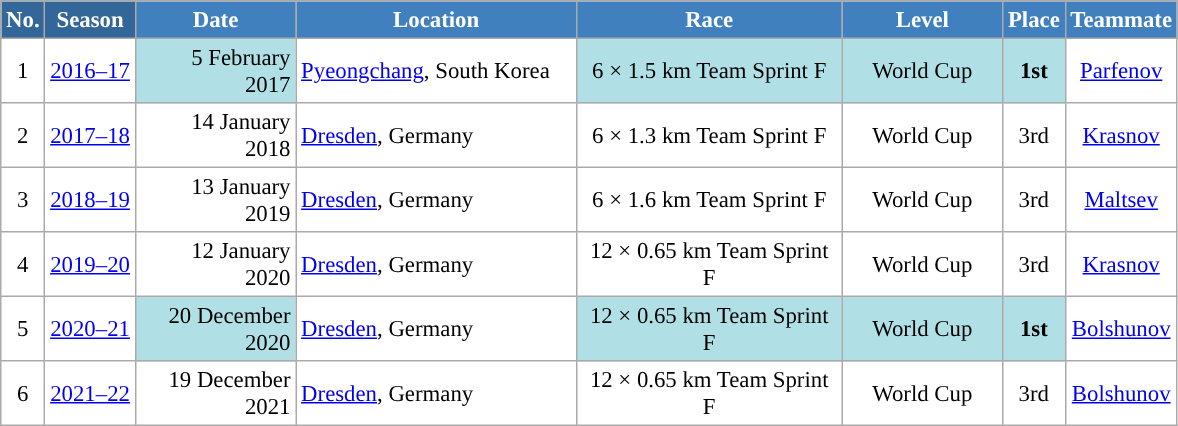<table class="wikitable sortable" style="font-size:95%; text-align:center; border:grey solid 1px; border-collapse:collapse; background:#ffffff;">
<tr style="background:#efefef;">
<th style="background-color:#369; color:white;">No.</th>
<th style="background-color:#369; color:white;">Season</th>
<th style="background-color:#4180be; color:white; width:100px;">Date</th>
<th style="background-color:#4180be; color:white; width:180px;">Location</th>
<th style="background-color:#4180be; color:white; width:170px;">Race</th>
<th style="background-color:#4180be; color:white; width:100px;">Level</th>
<th style="background-color:#4180be; color:white;">Place</th>
<th style="background-color:#4180be; color:white;">Teammate</th>
</tr>
<tr>
<td align=center>1</td>
<td align=center><a href='#'>2016–17</a></td>
<td bgcolor="#BOEOE6" align=right>5 February 2017</td>
<td align=left> <a href='#'>Pyeongchang</a>, South Korea</td>
<td bgcolor="#BOEOE6">6 × 1.5 km Team Sprint F</td>
<td bgcolor="#BOEOE6">World Cup</td>
<td bgcolor="#BOEOE6"><strong>1st</strong></td>
<td><a href='#'>Parfenov</a></td>
</tr>
<tr>
<td align=center>2</td>
<td align=center><a href='#'>2017–18</a></td>
<td align=right>14 January 2018</td>
<td align=left> <a href='#'>Dresden</a>, Germany</td>
<td>6 × 1.3 km Team Sprint F</td>
<td>World Cup</td>
<td>3rd</td>
<td><a href='#'>Krasnov</a></td>
</tr>
<tr>
<td align=center>3</td>
<td align=center><a href='#'>2018–19</a></td>
<td align=right>13 January 2019</td>
<td align=left> <a href='#'>Dresden</a>, Germany</td>
<td>6 × 1.6 km Team Sprint F</td>
<td>World Cup</td>
<td>3rd</td>
<td><a href='#'>Maltsev</a></td>
</tr>
<tr>
<td align=center>4</td>
<td align=center><a href='#'>2019–20</a></td>
<td align=right>12 January 2020</td>
<td align=left> <a href='#'>Dresden</a>, Germany</td>
<td>12 × 0.65 km Team Sprint F</td>
<td>World Cup</td>
<td>3rd</td>
<td><a href='#'>Krasnov</a></td>
</tr>
<tr>
<td align=center>5</td>
<td align=center><a href='#'>2020–21</a></td>
<td bgcolor="#BOEOE6" align=right>20 December 2020</td>
<td align=left> <a href='#'>Dresden</a>, Germany</td>
<td bgcolor="#BOEOE6">12 × 0.65 km Team Sprint F</td>
<td bgcolor="#BOEOE6">World Cup</td>
<td bgcolor="#BOEOE6"><strong>1st</strong></td>
<td><a href='#'>Bolshunov</a></td>
</tr>
<tr>
<td align=center>6</td>
<td align=center><a href='#'>2021–22</a></td>
<td align=right>19 December 2021</td>
<td align=left> <a href='#'>Dresden</a>, Germany</td>
<td>12 × 0.65 km Team Sprint F</td>
<td>World Cup</td>
<td>3rd</td>
<td><a href='#'>Bolshunov</a></td>
</tr>
</table>
